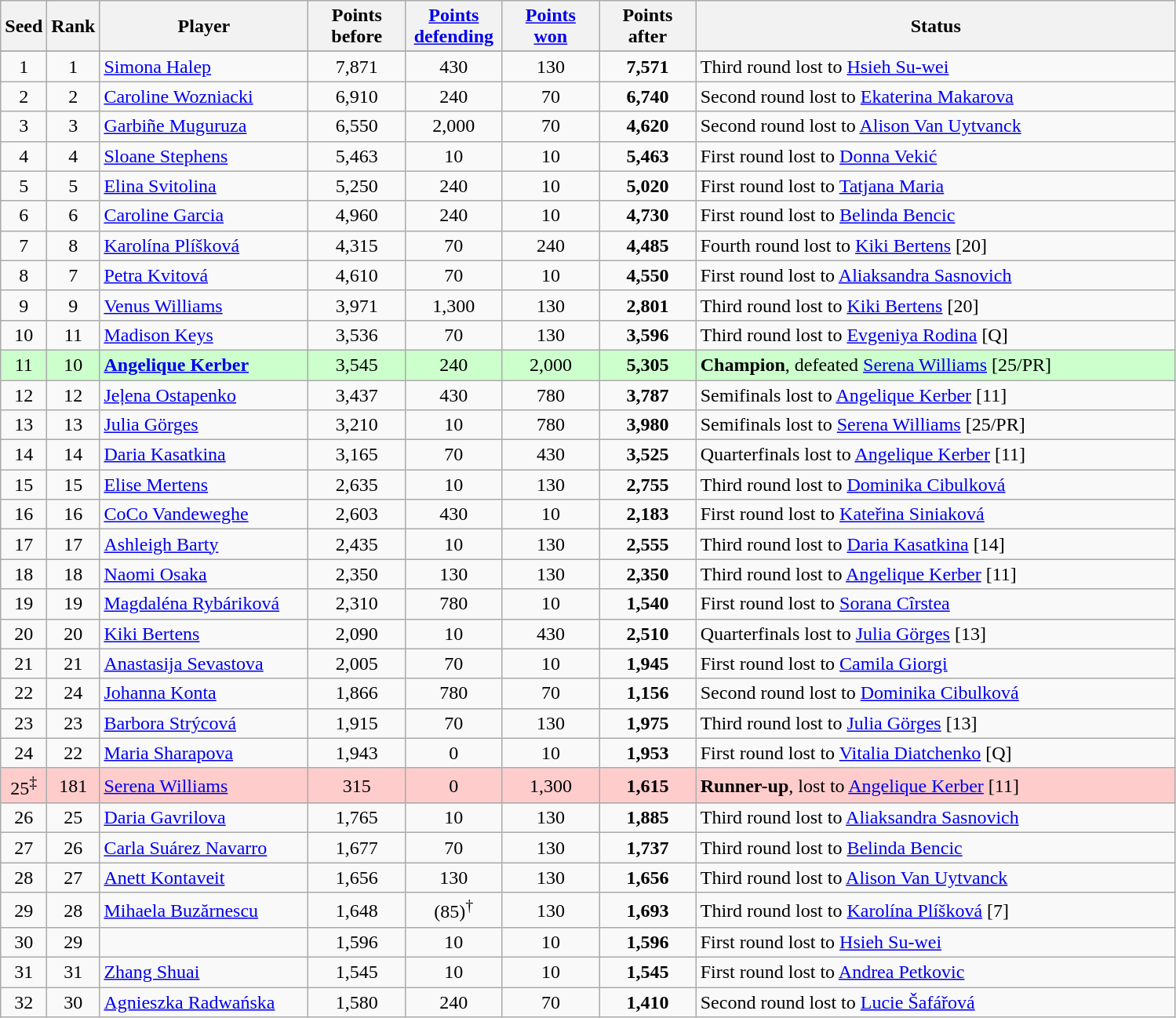<table class="wikitable sortable" style="text-align:center;">
<tr>
<th style="width:30px;">Seed</th>
<th style="width:30px;">Rank</th>
<th style="width:170px;">Player</th>
<th style="width:75px;">Points <br>before</th>
<th style="width:75px;"><a href='#'>Points <br>defending</a></th>
<th style="width:75px;"><a href='#'>Points <br>won</a></th>
<th style="width:75px;">Points <br>after</th>
<th style="width:400px;">Status</th>
</tr>
<tr>
</tr>
<tr>
<td>1</td>
<td>1</td>
<td align="left"> <a href='#'>Simona Halep</a></td>
<td>7,871</td>
<td>430</td>
<td>130</td>
<td><strong>7,571</strong></td>
<td align="left">Third round lost to  <a href='#'>Hsieh Su-wei</a></td>
</tr>
<tr>
<td>2</td>
<td>2</td>
<td align="left"> <a href='#'>Caroline Wozniacki</a></td>
<td>6,910</td>
<td>240</td>
<td>70</td>
<td><strong>6,740</strong></td>
<td align="left">Second round lost to  <a href='#'>Ekaterina Makarova</a></td>
</tr>
<tr>
<td>3</td>
<td>3</td>
<td align="left"> <a href='#'>Garbiñe Muguruza</a></td>
<td>6,550</td>
<td>2,000</td>
<td>70</td>
<td><strong>4,620</strong></td>
<td align="left">Second round lost to  <a href='#'>Alison Van Uytvanck</a></td>
</tr>
<tr>
<td>4</td>
<td>4</td>
<td align="left"> <a href='#'>Sloane Stephens</a></td>
<td>5,463</td>
<td>10</td>
<td>10</td>
<td><strong>5,463</strong></td>
<td align="left">First round lost to  <a href='#'>Donna Vekić</a></td>
</tr>
<tr>
<td>5</td>
<td>5</td>
<td align="left"> <a href='#'>Elina Svitolina</a></td>
<td>5,250</td>
<td>240</td>
<td>10</td>
<td><strong>5,020</strong></td>
<td align="left">First round lost to  <a href='#'>Tatjana Maria</a></td>
</tr>
<tr>
<td>6</td>
<td>6</td>
<td align="left"> <a href='#'>Caroline Garcia</a></td>
<td>4,960</td>
<td>240</td>
<td>10</td>
<td><strong>4,730</strong></td>
<td align="left">First round lost to  <a href='#'>Belinda Bencic</a></td>
</tr>
<tr>
<td>7</td>
<td>8</td>
<td align="left"> <a href='#'>Karolína Plíšková</a></td>
<td>4,315</td>
<td>70</td>
<td>240</td>
<td><strong>4,485</strong></td>
<td align="left">Fourth round lost to  <a href='#'>Kiki Bertens</a> [20]</td>
</tr>
<tr>
<td>8</td>
<td>7</td>
<td align="left"> <a href='#'>Petra Kvitová</a></td>
<td>4,610</td>
<td>70</td>
<td>10</td>
<td><strong>4,550</strong></td>
<td align="left">First round lost to  <a href='#'>Aliaksandra Sasnovich</a></td>
</tr>
<tr>
<td>9</td>
<td>9</td>
<td align="left"> <a href='#'>Venus Williams</a></td>
<td>3,971</td>
<td>1,300</td>
<td>130</td>
<td><strong>2,801</strong></td>
<td align="left">Third round lost to  <a href='#'>Kiki Bertens</a> [20]</td>
</tr>
<tr>
<td>10</td>
<td>11</td>
<td align="left"> <a href='#'>Madison Keys</a></td>
<td>3,536</td>
<td>70</td>
<td>130</td>
<td><strong>3,596</strong></td>
<td align="left">Third round lost to  <a href='#'>Evgeniya Rodina</a> [Q]</td>
</tr>
<tr style="background:#cfc;">
<td>11</td>
<td>10</td>
<td align="left"> <strong><a href='#'>Angelique Kerber</a></strong></td>
<td>3,545</td>
<td>240</td>
<td>2,000</td>
<td><strong>5,305</strong></td>
<td align="left"><strong>Champion</strong>, defeated  <a href='#'>Serena Williams</a> [25/PR]</td>
</tr>
<tr>
<td>12</td>
<td>12</td>
<td align="left"> <a href='#'>Jeļena Ostapenko</a></td>
<td>3,437</td>
<td>430</td>
<td>780</td>
<td><strong>3,787</strong></td>
<td align="left">Semifinals lost to  <a href='#'>Angelique Kerber</a> [11]</td>
</tr>
<tr>
<td>13</td>
<td>13</td>
<td align="left"> <a href='#'>Julia Görges</a></td>
<td>3,210</td>
<td>10</td>
<td>780</td>
<td><strong>3,980</strong></td>
<td align="left">Semifinals lost to  <a href='#'>Serena Williams</a> [25/PR]</td>
</tr>
<tr>
<td>14</td>
<td>14</td>
<td align="left"> <a href='#'>Daria Kasatkina</a></td>
<td>3,165</td>
<td>70</td>
<td>430</td>
<td><strong>3,525</strong></td>
<td align="left">Quarterfinals lost to  <a href='#'>Angelique Kerber</a> [11]</td>
</tr>
<tr>
<td>15</td>
<td>15</td>
<td align="left"> <a href='#'>Elise Mertens</a></td>
<td>2,635</td>
<td>10</td>
<td>130</td>
<td><strong>2,755</strong></td>
<td align="left">Third round lost to  <a href='#'>Dominika Cibulková</a></td>
</tr>
<tr>
<td>16</td>
<td>16</td>
<td align="left"> <a href='#'>CoCo Vandeweghe</a></td>
<td>2,603</td>
<td>430</td>
<td>10</td>
<td><strong>2,183</strong></td>
<td align="left">First round lost to  <a href='#'>Kateřina Siniaková</a></td>
</tr>
<tr>
<td>17</td>
<td>17</td>
<td align="left"> <a href='#'>Ashleigh Barty</a></td>
<td>2,435</td>
<td>10</td>
<td>130</td>
<td><strong>2,555</strong></td>
<td align="left">Third round lost to  <a href='#'>Daria Kasatkina</a> [14]</td>
</tr>
<tr>
<td>18</td>
<td>18</td>
<td align="left"> <a href='#'>Naomi Osaka</a></td>
<td>2,350</td>
<td>130</td>
<td>130</td>
<td><strong>2,350</strong></td>
<td align="left">Third round lost to  <a href='#'>Angelique Kerber</a> [11]</td>
</tr>
<tr>
<td>19</td>
<td>19</td>
<td align="left"> <a href='#'>Magdaléna Rybáriková</a></td>
<td>2,310</td>
<td>780</td>
<td>10</td>
<td><strong>1,540</strong></td>
<td align="left">First round lost to  <a href='#'>Sorana Cîrstea</a></td>
</tr>
<tr>
<td>20</td>
<td>20</td>
<td align="left"> <a href='#'>Kiki Bertens</a></td>
<td>2,090</td>
<td>10</td>
<td>430</td>
<td><strong>2,510</strong></td>
<td align="left">Quarterfinals lost to  <a href='#'>Julia Görges</a> [13]</td>
</tr>
<tr>
<td>21</td>
<td>21</td>
<td align="left"> <a href='#'>Anastasija Sevastova</a></td>
<td>2,005</td>
<td>70</td>
<td>10</td>
<td><strong>1,945</strong></td>
<td align="left">First round lost to  <a href='#'>Camila Giorgi</a></td>
</tr>
<tr>
<td>22</td>
<td>24</td>
<td align="left"> <a href='#'>Johanna Konta</a></td>
<td>1,866</td>
<td>780</td>
<td>70</td>
<td><strong>1,156</strong></td>
<td align="left">Second round lost to  <a href='#'>Dominika Cibulková</a></td>
</tr>
<tr>
<td>23</td>
<td>23</td>
<td align="left"> <a href='#'>Barbora Strýcová</a></td>
<td>1,915</td>
<td>70</td>
<td>130</td>
<td><strong>1,975</strong></td>
<td align="left">Third round lost to  <a href='#'>Julia Görges</a> [13]</td>
</tr>
<tr>
<td>24</td>
<td>22</td>
<td align="left"> <a href='#'>Maria Sharapova</a></td>
<td>1,943</td>
<td>0</td>
<td>10</td>
<td><strong> 1,953</strong></td>
<td align="left">First round lost to  <a href='#'>Vitalia Diatchenko</a> [Q]</td>
</tr>
<tr style="background:#fcc;">
<td>25<sup>‡</sup></td>
<td>181</td>
<td align="left"> <a href='#'>Serena Williams</a></td>
<td>315</td>
<td>0</td>
<td>1,300</td>
<td><strong>1,615</strong></td>
<td align="left"><strong>Runner-up</strong>, lost to  <a href='#'>Angelique Kerber</a> [11]</td>
</tr>
<tr>
<td>26</td>
<td>25</td>
<td align="left"> <a href='#'>Daria Gavrilova</a></td>
<td>1,765</td>
<td>10</td>
<td>130</td>
<td><strong>1,885</strong></td>
<td align="left">Third round lost to  <a href='#'>Aliaksandra Sasnovich</a></td>
</tr>
<tr>
<td>27</td>
<td>26</td>
<td align="left"> <a href='#'>Carla Suárez Navarro</a></td>
<td>1,677</td>
<td>70</td>
<td>130</td>
<td><strong>1,737</strong></td>
<td align="left">Third round lost to  <a href='#'>Belinda Bencic</a></td>
</tr>
<tr>
<td>28</td>
<td>27</td>
<td align="left"> <a href='#'>Anett Kontaveit</a></td>
<td>1,656</td>
<td>130</td>
<td>130</td>
<td><strong>1,656</strong></td>
<td align="left">Third round lost to  <a href='#'>Alison Van Uytvanck</a></td>
</tr>
<tr>
<td>29</td>
<td>28</td>
<td align="left"> <a href='#'>Mihaela Buzărnescu</a></td>
<td>1,648</td>
<td>(85)<sup>†</sup></td>
<td>130</td>
<td><strong>1,693</strong></td>
<td align="left">Third round lost to  <a href='#'>Karolína Plíšková</a> [7]</td>
</tr>
<tr>
<td>30</td>
<td>29</td>
<td align="left"></td>
<td>1,596</td>
<td>10</td>
<td>10</td>
<td><strong>1,596</strong></td>
<td align="left">First round lost to  <a href='#'>Hsieh Su-wei</a></td>
</tr>
<tr>
<td>31</td>
<td>31</td>
<td align="left"> <a href='#'>Zhang Shuai</a></td>
<td>1,545</td>
<td>10</td>
<td>10</td>
<td><strong>1,545</strong></td>
<td align="left">First round lost to  <a href='#'>Andrea Petkovic</a></td>
</tr>
<tr>
<td>32</td>
<td>30</td>
<td align="left"> <a href='#'>Agnieszka Radwańska</a></td>
<td>1,580</td>
<td>240</td>
<td>70</td>
<td><strong>1,410</strong></td>
<td align="left">Second round lost to  <a href='#'>Lucie Šafářová</a></td>
</tr>
</table>
